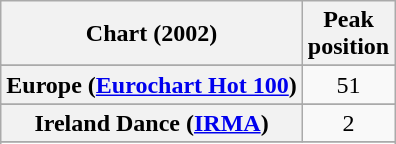<table class="wikitable sortable plainrowheaders" style="text-align:center">
<tr>
<th>Chart (2002)</th>
<th>Peak<br>position</th>
</tr>
<tr>
</tr>
<tr>
<th scope="row">Europe (<a href='#'>Eurochart Hot 100</a>)</th>
<td>51</td>
</tr>
<tr>
</tr>
<tr>
<th scope="row">Ireland Dance (<a href='#'>IRMA</a>)</th>
<td>2</td>
</tr>
<tr>
</tr>
<tr>
</tr>
<tr>
</tr>
<tr>
</tr>
<tr>
</tr>
<tr>
</tr>
<tr>
</tr>
</table>
